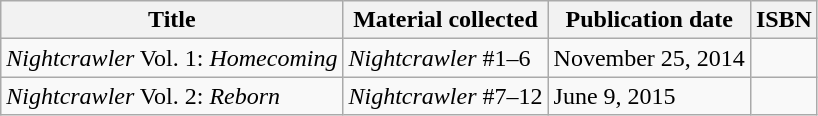<table class="wikitable">
<tr>
<th>Title</th>
<th>Material collected</th>
<th>Publication date</th>
<th>ISBN</th>
</tr>
<tr>
<td><em>Nightcrawler</em> Vol. 1: <em>Homecoming</em></td>
<td><em>Nightcrawler</em> #1–6</td>
<td>November 25, 2014</td>
<td></td>
</tr>
<tr>
<td><em>Nightcrawler</em> Vol. 2: <em>Reborn</em></td>
<td><em>Nightcrawler</em> #7–12</td>
<td>June 9, 2015</td>
<td></td>
</tr>
</table>
